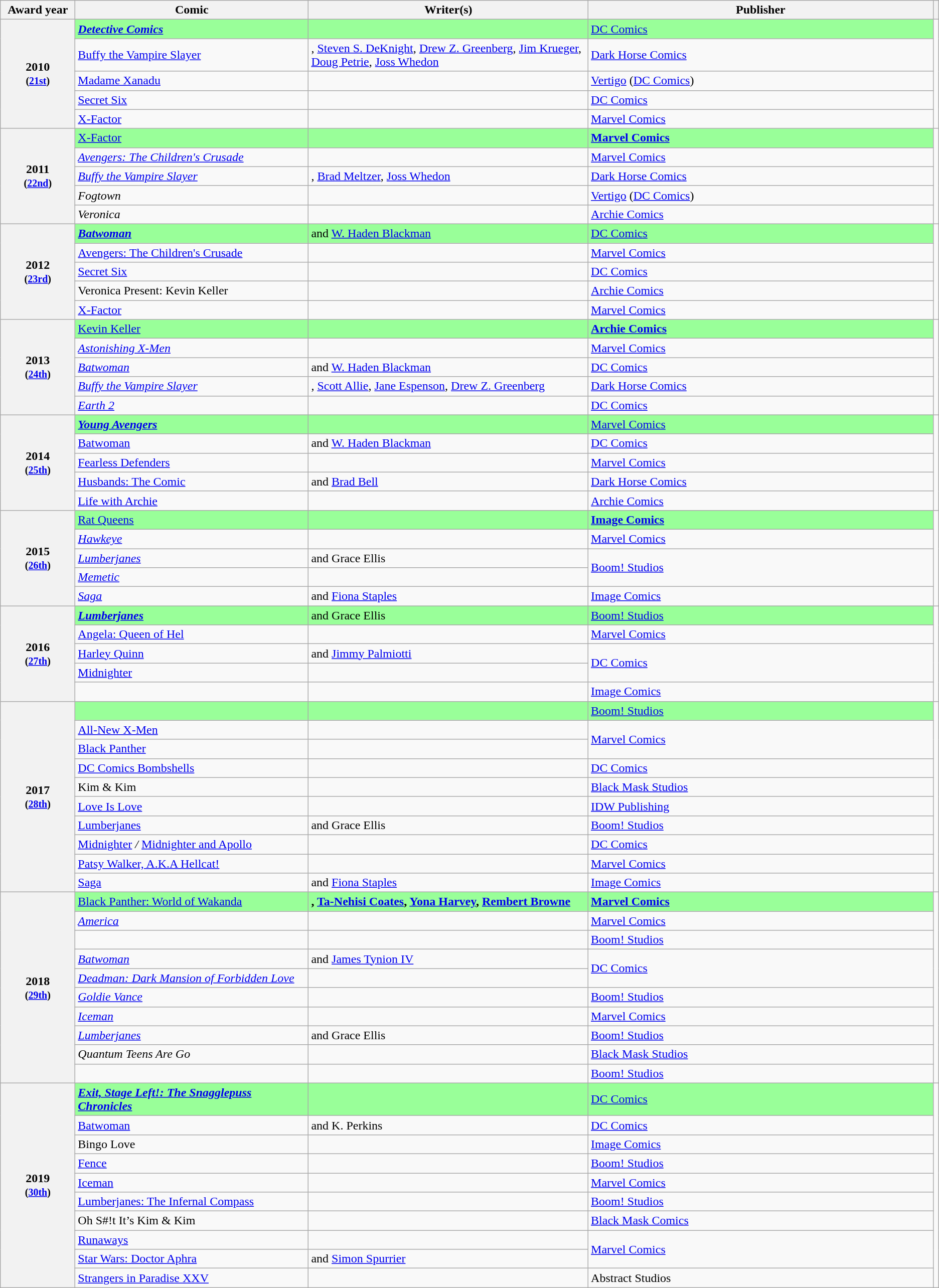<table class="wikitable sortable">
<tr>
<th scope="col" style="width:8%">Award year</th>
<th scope="col" style="width:25%">Comic</th>
<th scope="col" style="width:30%">Writer(s)</th>
<th scope="col" style="width:70%">Publisher</th>
<th scope="col" style="width:2%" class="unsortable"></th>
</tr>
<tr>
<th scope="rowgroup" rowspan="5" style="text-align:center">2010<br><small>(<a href='#'>21st</a>)</small></th>
<td style="background:#99ff99;"><strong><em><a href='#'>Detective Comics</a><em> <strong></td>
<td style="background:#99ff99;"></strong><strong></td>
<td style="background:#99ff99;"></strong><a href='#'>DC Comics</a><strong></td>
<td rowspan="5" align=center><br><br></td>
</tr>
<tr>
<td></em><a href='#'>Buffy the Vampire Slayer</a><em></td>
<td>, <a href='#'>Steven S. DeKnight</a>, <a href='#'>Drew Z. Greenberg</a>, <a href='#'>Jim Krueger</a>, <a href='#'>Doug Petrie</a>, <a href='#'>Joss Whedon</a></td>
<td><a href='#'>Dark Horse Comics</a></td>
</tr>
<tr>
<td></em><a href='#'>Madame Xanadu</a><em></td>
<td></td>
<td><a href='#'>Vertigo</a> (<a href='#'>DC Comics</a>)</td>
</tr>
<tr>
<td></em><a href='#'>Secret Six</a><em></td>
<td></td>
<td><a href='#'>DC Comics</a></td>
</tr>
<tr>
<td></em><a href='#'>X-Factor</a><em></td>
<td></td>
<td><a href='#'>Marvel Comics</a></td>
</tr>
<tr>
<th scope="rowgroup" rowspan="5" style="text-align:center">2011<br><small>(<a href='#'>22nd</a>)</small></th>
<td style="background:#99ff99;"></em></strong><a href='#'>X-Factor</a></em> </strong></td>
<td style="background:#99ff99;"><strong></strong></td>
<td style="background:#99ff99;"><strong><a href='#'>Marvel Comics</a></strong></td>
<td rowspan="5" align=center><br><br></td>
</tr>
<tr>
<td><em><a href='#'>Avengers: The Children's Crusade</a></em></td>
<td></td>
<td><a href='#'>Marvel Comics</a></td>
</tr>
<tr>
<td><em><a href='#'>Buffy the Vampire Slayer</a></em></td>
<td>, <a href='#'>Brad Meltzer</a>, <a href='#'>Joss Whedon</a></td>
<td><a href='#'>Dark Horse Comics</a></td>
</tr>
<tr>
<td><em>Fogtown</em></td>
<td></td>
<td><a href='#'>Vertigo</a> (<a href='#'>DC Comics</a>)</td>
</tr>
<tr>
<td><em>Veronica</em></td>
<td></td>
<td><a href='#'>Archie Comics</a></td>
</tr>
<tr>
<th scope="rowgroup" rowspan="5" style="text-align:center">2012<br><small>(<a href='#'>23rd</a>)</small></th>
<td style="background:#99ff99;"><strong><em><a href='#'>Batwoman</a><em> <strong></td>
<td style="background:#99ff99;"></strong> and <a href='#'>W. Haden Blackman</a><strong></td>
<td style="background:#99ff99;"></strong><a href='#'>DC Comics</a><strong></td>
<td rowspan="5" align=center><br></td>
</tr>
<tr>
<td></em><a href='#'>Avengers: The Children's Crusade</a><em></td>
<td></td>
<td><a href='#'>Marvel Comics</a></td>
</tr>
<tr>
<td></em><a href='#'>Secret Six</a><em></td>
<td></td>
<td><a href='#'>DC Comics</a></td>
</tr>
<tr>
<td></em>Veronica Present: Kevin Keller<em></td>
<td></td>
<td><a href='#'>Archie Comics</a></td>
</tr>
<tr>
<td></em><a href='#'>X-Factor</a><em></td>
<td></td>
<td><a href='#'>Marvel Comics</a></td>
</tr>
<tr>
<th scope="rowgroup" rowspan="5" style="text-align:center">2013<br><small>(<a href='#'>24th</a>)</small></th>
<td style="background:#99ff99;"></em></strong><a href='#'>Kevin Keller</a></em> </strong></td>
<td style="background:#99ff99;"><strong></strong></td>
<td style="background:#99ff99;"><strong><a href='#'>Archie Comics</a></strong></td>
<td rowspan="5" align=center><br></td>
</tr>
<tr>
<td><em><a href='#'>Astonishing X-Men</a></em></td>
<td></td>
<td><a href='#'>Marvel Comics</a></td>
</tr>
<tr>
<td><em><a href='#'>Batwoman</a></em></td>
<td> and <a href='#'>W. Haden Blackman</a></td>
<td><a href='#'>DC Comics</a></td>
</tr>
<tr>
<td><em><a href='#'>Buffy the Vampire Slayer</a></em></td>
<td>, <a href='#'>Scott Allie</a>, <a href='#'>Jane Espenson</a>, <a href='#'>Drew Z. Greenberg</a></td>
<td><a href='#'>Dark Horse Comics</a></td>
</tr>
<tr>
<td><em><a href='#'>Earth 2</a></em></td>
<td></td>
<td><a href='#'>DC Comics</a></td>
</tr>
<tr>
<th scope="rowgroup" rowspan="5" style="text-align:center">2014<br><small>(<a href='#'>25th</a>)</small></th>
<td style="background:#99ff99;"><strong><em><a href='#'>Young Avengers</a><em> <strong></td>
<td style="background:#99ff99;"></strong><strong></td>
<td style="background:#99ff99;"></strong><a href='#'>Marvel Comics</a><strong></td>
<td rowspan="5" align=center><br></td>
</tr>
<tr>
<td></em><a href='#'>Batwoman</a><em></td>
<td> and <a href='#'>W. Haden Blackman</a></td>
<td><a href='#'>DC Comics</a></td>
</tr>
<tr>
<td></em><a href='#'>Fearless Defenders</a><em></td>
<td></td>
<td><a href='#'>Marvel Comics</a></td>
</tr>
<tr>
<td></em><a href='#'>Husbands: The Comic</a><em></td>
<td> and <a href='#'>Brad Bell</a></td>
<td><a href='#'>Dark Horse Comics</a></td>
</tr>
<tr>
<td></em><a href='#'>Life with Archie</a><em></td>
<td></td>
<td><a href='#'>Archie Comics</a></td>
</tr>
<tr>
<th scope="rowgroup" rowspan="5" style="text-align:center">2015<br><small>(<a href='#'>26th</a>)</small></th>
<td style="background:#99ff99;"></em></strong><a href='#'>Rat Queens</a></em> </strong></td>
<td style="background:#99ff99;"><strong></strong></td>
<td style="background:#99ff99;"><strong><a href='#'>Image Comics</a></strong></td>
<td rowspan="5" align=center><br></td>
</tr>
<tr>
<td><em><a href='#'>Hawkeye</a></em></td>
<td></td>
<td><a href='#'>Marvel Comics</a></td>
</tr>
<tr>
<td><em><a href='#'>Lumberjanes</a></em></td>
<td> and Grace Ellis</td>
<td rowspan="2"><a href='#'>Boom! Studios</a></td>
</tr>
<tr>
<td><em><a href='#'>Memetic</a></em></td>
<td></td>
</tr>
<tr>
<td><em><a href='#'>Saga</a></em></td>
<td> and <a href='#'>Fiona Staples</a></td>
<td><a href='#'>Image Comics</a></td>
</tr>
<tr>
<th scope="rowgroup" rowspan="5" style="text-align:center">2016<br><small>(<a href='#'>27th</a>)</small></th>
<td style="background:#99ff99;"><strong><em><a href='#'>Lumberjanes</a><em> <strong></td>
<td style="background:#99ff99;"></strong> and Grace Ellis<strong></td>
<td style="background:#99ff99;"></strong><a href='#'>Boom! Studios</a><strong></td>
<td rowspan="5" align=center><br></td>
</tr>
<tr>
<td></em><a href='#'>Angela: Queen of Hel</a><em></td>
<td></td>
<td><a href='#'>Marvel Comics</a></td>
</tr>
<tr>
<td></em><a href='#'>Harley Quinn</a><em></td>
<td> and <a href='#'>Jimmy Palmiotti</a></td>
<td rowspan="2"><a href='#'>DC Comics</a></td>
</tr>
<tr>
<td></em><a href='#'>Midnighter</a><em></td>
<td></td>
</tr>
<tr>
<td></td>
<td></td>
<td><a href='#'>Image Comics</a></td>
</tr>
<tr>
<th scope="rowgroup" rowspan="10" style="text-align:center">2017<br><small>(<a href='#'>28th</a>)</small></th>
<td style="background:#99ff99;"></strong> <strong></td>
<td style="background:#99ff99;"></strong><strong></td>
<td style="background:#99ff99;"></strong><a href='#'>Boom! Studios</a><strong></td>
<td rowspan="10" align=center><br></td>
</tr>
<tr>
<td></em><a href='#'>All-New X-Men</a><em></td>
<td></td>
<td rowspan="2"><a href='#'>Marvel Comics</a></td>
</tr>
<tr>
<td></em><a href='#'>Black Panther</a><em></td>
<td></td>
</tr>
<tr>
<td></em><a href='#'>DC Comics Bombshells</a><em></td>
<td></td>
<td><a href='#'>DC Comics</a></td>
</tr>
<tr>
<td></em>Kim & Kim<em></td>
<td></td>
<td><a href='#'>Black Mask Studios</a></td>
</tr>
<tr>
<td></em><a href='#'>Love Is Love</a><em></td>
<td></td>
<td><a href='#'>IDW Publishing</a></td>
</tr>
<tr>
<td></em><a href='#'>Lumberjanes</a><em></td>
<td> and Grace Ellis</td>
<td><a href='#'>Boom! Studios</a></td>
</tr>
<tr>
<td></em><a href='#'>Midnighter</a><em> / </em><a href='#'>Midnighter and Apollo</a><em></td>
<td></td>
<td><a href='#'>DC Comics</a></td>
</tr>
<tr>
<td></em><a href='#'>Patsy Walker, A.K.A Hellcat!</a><em></td>
<td></td>
<td><a href='#'>Marvel Comics</a></td>
</tr>
<tr>
<td></em><a href='#'>Saga</a><em></td>
<td> and <a href='#'>Fiona Staples</a></td>
<td><a href='#'>Image Comics</a></td>
</tr>
<tr>
<th scope="rowgroup" rowspan="10" style="text-align:center">2018<br><small>(<a href='#'>29th</a>)</small></th>
<td style="background:#99ff99;"></em></strong><a href='#'>Black Panther: World of Wakanda</a></em> </strong></td>
<td style="background:#99ff99;"><strong>, <a href='#'>Ta-Nehisi Coates</a>, <a href='#'>Yona Harvey</a>, <a href='#'>Rembert Browne</a></strong></td>
<td style="background:#99ff99;"><strong><a href='#'>Marvel Comics</a></strong></td>
<td rowspan="10" align=center><br></td>
</tr>
<tr>
<td><em><a href='#'>America</a></em></td>
<td></td>
<td><a href='#'>Marvel Comics</a></td>
</tr>
<tr>
<td></td>
<td></td>
<td><a href='#'>Boom! Studios</a></td>
</tr>
<tr>
<td><em><a href='#'>Batwoman</a></em></td>
<td> and <a href='#'>James Tynion IV</a></td>
<td rowspan="2"><a href='#'>DC Comics</a></td>
</tr>
<tr>
<td><em><a href='#'>Deadman: Dark Mansion of Forbidden Love</a></em></td>
<td></td>
</tr>
<tr>
<td><em><a href='#'>Goldie Vance</a></em></td>
<td></td>
<td><a href='#'>Boom! Studios</a></td>
</tr>
<tr>
<td><em><a href='#'>Iceman</a></em></td>
<td></td>
<td><a href='#'>Marvel Comics</a></td>
</tr>
<tr>
<td><em><a href='#'>Lumberjanes</a></em></td>
<td> and Grace Ellis</td>
<td><a href='#'>Boom! Studios</a></td>
</tr>
<tr>
<td><em>Quantum Teens Are Go</em></td>
<td></td>
<td><a href='#'>Black Mask Studios</a></td>
</tr>
<tr>
<td></td>
<td></td>
<td><a href='#'>Boom! Studios</a></td>
</tr>
<tr>
<th scope="rowgroup" rowspan="10" style="text-align:center">2019<br><small>(<a href='#'>30th</a>)</small></th>
<td style="background:#99ff99;"><strong><em><a href='#'>Exit, Stage Left!: The Snagglepuss Chronicles</a><em> <strong></td>
<td style="background:#99ff99;"></strong><strong></td>
<td style="background:#99ff99;"></strong><a href='#'>DC Comics</a><strong></td>
<td rowspan="10" align=center><br></td>
</tr>
<tr>
<td></em><a href='#'>Batwoman</a><em></td>
<td> and K. Perkins</td>
<td><a href='#'>DC Comics</a></td>
</tr>
<tr>
<td></em>Bingo Love<em></td>
<td></td>
<td><a href='#'>Image Comics</a></td>
</tr>
<tr>
<td></em><a href='#'>Fence</a><em></td>
<td></td>
<td><a href='#'>Boom! Studios</a></td>
</tr>
<tr>
<td></em><a href='#'>Iceman</a><em></td>
<td></td>
<td><a href='#'>Marvel Comics</a></td>
</tr>
<tr>
<td></em><a href='#'>Lumberjanes: The Infernal Compass</a><em></td>
<td></td>
<td><a href='#'>Boom! Studios</a></td>
</tr>
<tr>
<td></em>Oh S#!t It’s Kim & Kim<em></td>
<td></td>
<td><a href='#'>Black Mask Comics</a></td>
</tr>
<tr>
<td></em><a href='#'>Runaways</a><em></td>
<td></td>
<td rowspan="2"><a href='#'>Marvel Comics</a></td>
</tr>
<tr>
<td></em><a href='#'>Star Wars: Doctor Aphra</a><em></td>
<td> and <a href='#'>Simon Spurrier</a></td>
</tr>
<tr>
<td></em><a href='#'>Strangers in Paradise XXV</a><em></td>
<td></td>
<td>Abstract Studios</td>
</tr>
</table>
